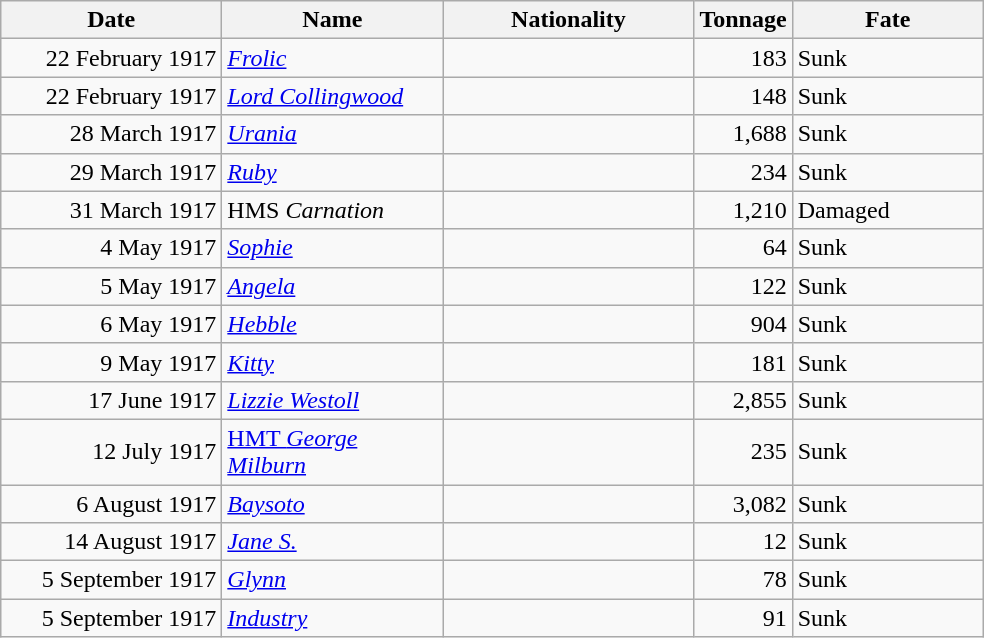<table class="wikitable sortable">
<tr>
<th width="140px">Date</th>
<th width="140px">Name</th>
<th width="160px">Nationality</th>
<th width="25px">Tonnage</th>
<th width="120px">Fate</th>
</tr>
<tr>
<td align="right">22 February 1917</td>
<td align="left"><a href='#'><em>Frolic</em></a></td>
<td align="left"></td>
<td align="right">183</td>
<td align="left">Sunk</td>
</tr>
<tr>
<td align="right">22 February 1917</td>
<td align="left"><a href='#'><em>Lord Collingwood</em></a></td>
<td align="left"></td>
<td align="right">148</td>
<td align="left">Sunk</td>
</tr>
<tr>
<td align="right">28 March 1917</td>
<td align="left"><a href='#'><em>Urania</em></a></td>
<td align="left"></td>
<td align="right">1,688</td>
<td align="left">Sunk</td>
</tr>
<tr>
<td align="right">29 March 1917</td>
<td align="left"><a href='#'><em>Ruby</em></a></td>
<td align="left"></td>
<td align="right">234</td>
<td align="left">Sunk</td>
</tr>
<tr>
<td align="right">31 March 1917</td>
<td align="left">HMS <em>Carnation</em></td>
<td align="left"></td>
<td align="right">1,210</td>
<td align="left">Damaged</td>
</tr>
<tr>
<td align="right">4 May 1917</td>
<td align="left"><a href='#'><em>Sophie</em></a></td>
<td align="left"></td>
<td align="right">64</td>
<td align="left">Sunk</td>
</tr>
<tr>
<td align="right">5 May 1917</td>
<td align="left"><a href='#'><em>Angela</em></a></td>
<td align="left"></td>
<td align="right">122</td>
<td align="left">Sunk</td>
</tr>
<tr>
<td align="right">6 May 1917</td>
<td align="left"><a href='#'><em>Hebble</em></a></td>
<td align="left"></td>
<td align="right">904</td>
<td align="left">Sunk</td>
</tr>
<tr>
<td align="right">9 May 1917</td>
<td align="left"><a href='#'><em>Kitty</em></a></td>
<td align="left"></td>
<td align="right">181</td>
<td align="left">Sunk</td>
</tr>
<tr>
<td align="right">17 June 1917</td>
<td align="left"><a href='#'><em>Lizzie Westoll</em></a></td>
<td align="left"></td>
<td align="right">2,855</td>
<td align="left">Sunk</td>
</tr>
<tr>
<td align="right">12 July 1917</td>
<td align="left"><a href='#'>HMT <em>George Milburn</em></a></td>
<td align="left"></td>
<td align="right">235</td>
<td align="left">Sunk</td>
</tr>
<tr>
<td align="right">6 August 1917</td>
<td align="left"><a href='#'><em>Baysoto</em></a></td>
<td align="left"></td>
<td align="right">3,082</td>
<td align="left">Sunk</td>
</tr>
<tr>
<td align="right">14 August 1917</td>
<td align="left"><a href='#'><em>Jane S.</em></a></td>
<td align="left"></td>
<td align="right">12</td>
<td align="left">Sunk</td>
</tr>
<tr>
<td align="right">5 September 1917</td>
<td align="left"><a href='#'><em>Glynn</em></a></td>
<td align="left"></td>
<td align="right">78</td>
<td align="left">Sunk</td>
</tr>
<tr>
<td align="right">5 September 1917</td>
<td align="left"><a href='#'><em>Industry</em></a></td>
<td align="left"></td>
<td align="right">91</td>
<td align="left">Sunk</td>
</tr>
</table>
